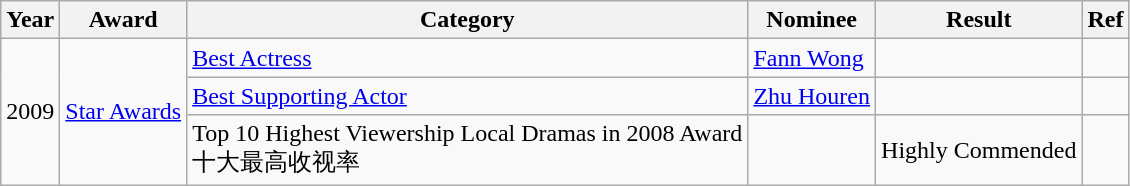<table class="wikitable">
<tr>
<th>Year</th>
<th>Award</th>
<th>Category</th>
<th>Nominee</th>
<th>Result</th>
<th>Ref</th>
</tr>
<tr>
<td rowspan="3">2009</td>
<td rowspan="3"><a href='#'>Star Awards</a></td>
<td rowspan="1"><a href='#'>Best Actress</a></td>
<td><a href='#'>Fann Wong</a></td>
<td></td>
<td></td>
</tr>
<tr>
<td><a href='#'>Best Supporting Actor</a></td>
<td><a href='#'>Zhu Houren</a></td>
<td></td>
<td></td>
</tr>
<tr>
<td>Top 10 Highest Viewership Local Dramas in 2008 Award <br> 十大最高收视率</td>
<td></td>
<td>  Highly Commended</td>
<td></td>
</tr>
</table>
